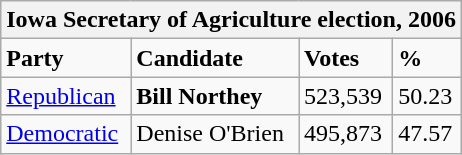<table class="wikitable">
<tr>
<th colspan="4">Iowa Secretary of Agriculture election, 2006</th>
</tr>
<tr>
<td><strong>Party</strong></td>
<td><strong>Candidate</strong></td>
<td><strong>Votes</strong></td>
<td><strong>%</strong></td>
</tr>
<tr>
<td><a href='#'>Republican</a></td>
<td><strong>Bill Northey</strong></td>
<td>523,539</td>
<td>50.23</td>
</tr>
<tr>
<td><a href='#'>Democratic</a></td>
<td>Denise O'Brien</td>
<td>495,873</td>
<td>47.57</td>
</tr>
</table>
